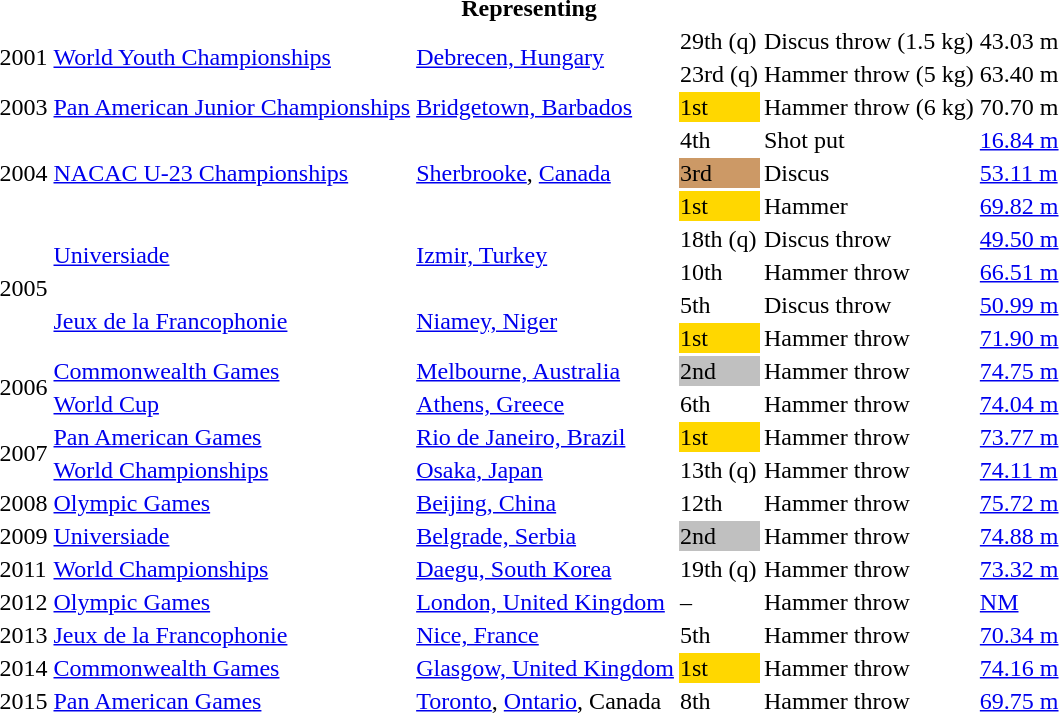<table>
<tr>
<th colspan="6">Representing </th>
</tr>
<tr>
<td rowspan=2>2001</td>
<td rowspan=2><a href='#'>World Youth Championships</a></td>
<td rowspan=2><a href='#'>Debrecen, Hungary</a></td>
<td>29th (q)</td>
<td>Discus throw (1.5 kg)</td>
<td>43.03 m</td>
</tr>
<tr>
<td>23rd (q)</td>
<td>Hammer throw (5 kg)</td>
<td>63.40 m</td>
</tr>
<tr>
<td>2003</td>
<td><a href='#'>Pan American Junior Championships</a></td>
<td><a href='#'>Bridgetown, Barbados</a></td>
<td bgcolor="gold">1st</td>
<td>Hammer throw (6 kg)</td>
<td>70.70 m</td>
</tr>
<tr>
<td rowspan=3>2004</td>
<td rowspan=3><a href='#'>NACAC U-23 Championships</a></td>
<td rowspan=3><a href='#'>Sherbrooke</a>, <a href='#'>Canada</a></td>
<td>4th</td>
<td>Shot put</td>
<td><a href='#'>16.84 m</a></td>
</tr>
<tr>
<td bgcolor="cc9966">3rd</td>
<td>Discus</td>
<td><a href='#'>53.11 m</a></td>
</tr>
<tr>
<td bgcolor=gold>1st</td>
<td>Hammer</td>
<td><a href='#'>69.82 m</a></td>
</tr>
<tr>
<td rowspan=4>2005</td>
<td rowspan=2><a href='#'>Universiade</a></td>
<td rowspan=2><a href='#'>Izmir, Turkey</a></td>
<td>18th (q)</td>
<td>Discus throw</td>
<td><a href='#'>49.50 m</a></td>
</tr>
<tr>
<td>10th</td>
<td>Hammer throw</td>
<td><a href='#'>66.51 m</a></td>
</tr>
<tr>
<td rowspan=2><a href='#'>Jeux de la Francophonie</a></td>
<td rowspan=2><a href='#'>Niamey, Niger</a></td>
<td>5th</td>
<td>Discus throw</td>
<td><a href='#'>50.99 m</a></td>
</tr>
<tr>
<td bgcolor="gold">1st</td>
<td>Hammer throw</td>
<td><a href='#'>71.90 m</a></td>
</tr>
<tr>
<td rowspan=2>2006</td>
<td><a href='#'>Commonwealth Games</a></td>
<td><a href='#'>Melbourne, Australia</a></td>
<td bgcolor="silver">2nd</td>
<td>Hammer throw</td>
<td><a href='#'>74.75 m</a></td>
</tr>
<tr>
<td><a href='#'>World Cup</a></td>
<td><a href='#'>Athens, Greece</a></td>
<td>6th</td>
<td>Hammer throw</td>
<td><a href='#'>74.04 m</a></td>
</tr>
<tr>
<td rowspan=2>2007</td>
<td><a href='#'>Pan American Games</a></td>
<td><a href='#'>Rio de Janeiro, Brazil</a></td>
<td bgcolor="gold">1st</td>
<td>Hammer throw</td>
<td><a href='#'>73.77 m</a></td>
</tr>
<tr>
<td><a href='#'>World Championships</a></td>
<td><a href='#'>Osaka, Japan</a></td>
<td>13th (q)</td>
<td>Hammer throw</td>
<td><a href='#'>74.11 m</a></td>
</tr>
<tr>
<td>2008</td>
<td><a href='#'>Olympic Games</a></td>
<td><a href='#'>Beijing, China</a></td>
<td>12th</td>
<td>Hammer throw</td>
<td><a href='#'>75.72 m</a></td>
</tr>
<tr>
<td>2009</td>
<td><a href='#'>Universiade</a></td>
<td><a href='#'>Belgrade, Serbia</a></td>
<td bgcolor="silver">2nd</td>
<td>Hammer throw</td>
<td><a href='#'>74.88 m</a></td>
</tr>
<tr>
<td>2011</td>
<td><a href='#'>World Championships</a></td>
<td><a href='#'>Daegu, South Korea</a></td>
<td>19th (q)</td>
<td>Hammer throw</td>
<td><a href='#'>73.32 m</a></td>
</tr>
<tr>
<td>2012</td>
<td><a href='#'>Olympic Games</a></td>
<td><a href='#'>London, United Kingdom</a></td>
<td>–</td>
<td>Hammer throw</td>
<td><a href='#'>NM</a></td>
</tr>
<tr>
<td>2013</td>
<td><a href='#'>Jeux de la Francophonie</a></td>
<td><a href='#'>Nice, France</a></td>
<td>5th</td>
<td>Hammer throw</td>
<td><a href='#'>70.34 m</a></td>
</tr>
<tr>
<td>2014</td>
<td><a href='#'>Commonwealth Games</a></td>
<td><a href='#'>Glasgow, United Kingdom</a></td>
<td bgcolor="gold">1st</td>
<td>Hammer throw</td>
<td><a href='#'>74.16 m</a></td>
</tr>
<tr>
<td>2015</td>
<td><a href='#'>Pan American Games</a></td>
<td><a href='#'>Toronto</a>, <a href='#'>Ontario</a>, Canada</td>
<td>8th</td>
<td>Hammer throw</td>
<td><a href='#'>69.75 m</a></td>
</tr>
</table>
